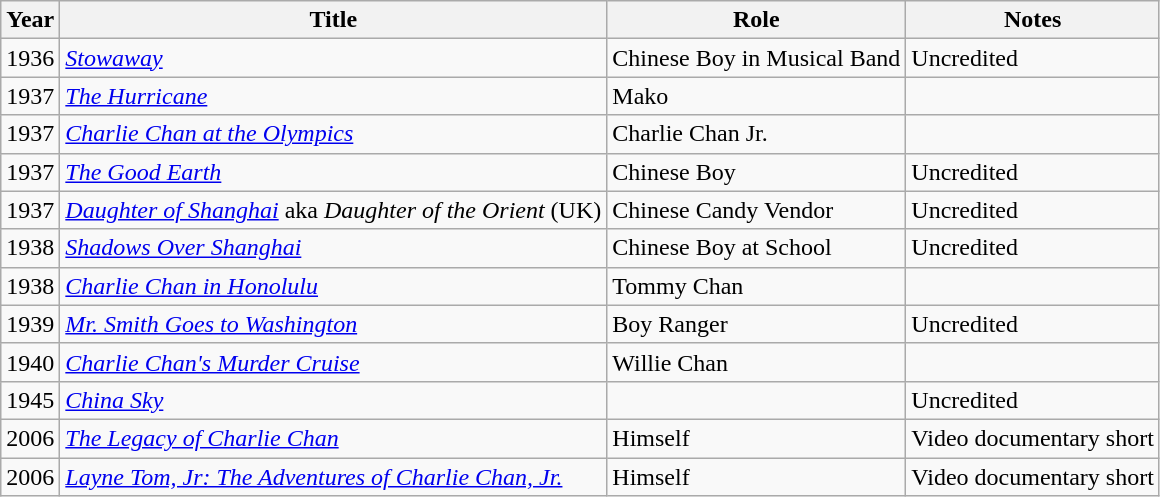<table class="wikitable">
<tr>
<th>Year</th>
<th>Title</th>
<th>Role</th>
<th>Notes</th>
</tr>
<tr>
<td>1936</td>
<td><em><a href='#'>Stowaway</a></em></td>
<td>Chinese Boy in Musical Band</td>
<td>Uncredited</td>
</tr>
<tr>
<td>1937</td>
<td><em><a href='#'>The Hurricane</a></em></td>
<td>Mako</td>
<td></td>
</tr>
<tr>
<td>1937</td>
<td><em><a href='#'>Charlie Chan at the Olympics</a></em></td>
<td>Charlie Chan Jr.</td>
<td></td>
</tr>
<tr>
<td>1937</td>
<td><em><a href='#'>The Good Earth</a></em></td>
<td>Chinese Boy</td>
<td>Uncredited</td>
</tr>
<tr>
<td>1937</td>
<td><em><a href='#'>Daughter of Shanghai</a></em> aka <em>Daughter of the Orient</em> (UK)</td>
<td>Chinese Candy Vendor</td>
<td>Uncredited</td>
</tr>
<tr>
<td>1938</td>
<td><em><a href='#'>Shadows Over Shanghai</a></em></td>
<td>Chinese Boy at School</td>
<td>Uncredited</td>
</tr>
<tr>
<td>1938</td>
<td><em><a href='#'>Charlie Chan in Honolulu</a></em></td>
<td>Tommy Chan</td>
<td></td>
</tr>
<tr>
<td>1939</td>
<td><em><a href='#'>Mr. Smith Goes to Washington</a></em></td>
<td>Boy Ranger</td>
<td>Uncredited</td>
</tr>
<tr>
<td>1940</td>
<td><em><a href='#'>Charlie Chan's Murder Cruise</a></em></td>
<td>Willie Chan</td>
<td></td>
</tr>
<tr>
<td>1945</td>
<td><em><a href='#'>China Sky</a></em></td>
<td></td>
<td>Uncredited</td>
</tr>
<tr>
<td>2006</td>
<td><em><a href='#'>The Legacy of Charlie Chan</a></em></td>
<td>Himself</td>
<td>Video documentary short</td>
</tr>
<tr>
<td>2006</td>
<td><em><a href='#'>Layne Tom, Jr: The Adventures of Charlie Chan, Jr.</a></em></td>
<td>Himself</td>
<td>Video documentary short</td>
</tr>
</table>
